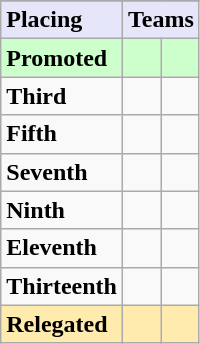<table class=wikitable>
<tr>
</tr>
<tr style="background: #E6E6FA;">
<td><strong>Placing</strong></td>
<td colspan="2" style="text-align:center"><strong>Teams</strong></td>
</tr>
<tr style="background: #ccffcc;">
<td><strong>Promoted</strong></td>
<td><strong></strong></td>
<td><strong></strong></td>
</tr>
<tr>
<td><strong>Third</strong></td>
<td></td>
<td></td>
</tr>
<tr>
<td><strong>Fifth</strong></td>
<td></td>
<td></td>
</tr>
<tr>
<td><strong>Seventh</strong></td>
<td></td>
<td></td>
</tr>
<tr>
<td><strong>Ninth</strong></td>
<td></td>
<td></td>
</tr>
<tr>
<td><strong>Eleventh</strong></td>
<td></td>
<td></td>
</tr>
<tr>
<td><strong>Thirteenth</strong></td>
<td></td>
<td></td>
</tr>
<tr style="background: #ffebad;">
<td><strong>Relegated</strong></td>
<td></td>
<td></td>
</tr>
</table>
